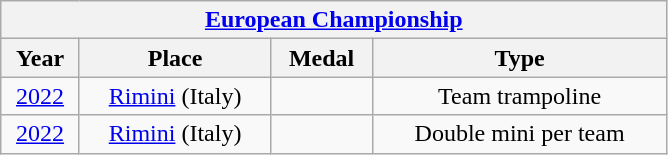<table class="wikitable center col2izq" style="text-align:center;width:445px;">
<tr>
<th colspan="4"><a href='#'>European Championship</a></th>
</tr>
<tr>
<th>Year</th>
<th>Place</th>
<th>Medal</th>
<th>Type</th>
</tr>
<tr>
<td><a href='#'>2022</a></td>
<td><a href='#'>Rimini</a> (Italy)</td>
<td></td>
<td>Team trampoline</td>
</tr>
<tr>
<td><a href='#'>2022</a></td>
<td><a href='#'>Rimini</a> (Italy)</td>
<td></td>
<td>Double mini per team</td>
</tr>
</table>
